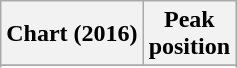<table class="wikitable sortable plainrowheaders" style="text-align:center">
<tr>
<th scope="col">Chart (2016)</th>
<th scope="col">Peak<br> position</th>
</tr>
<tr>
</tr>
<tr>
</tr>
</table>
